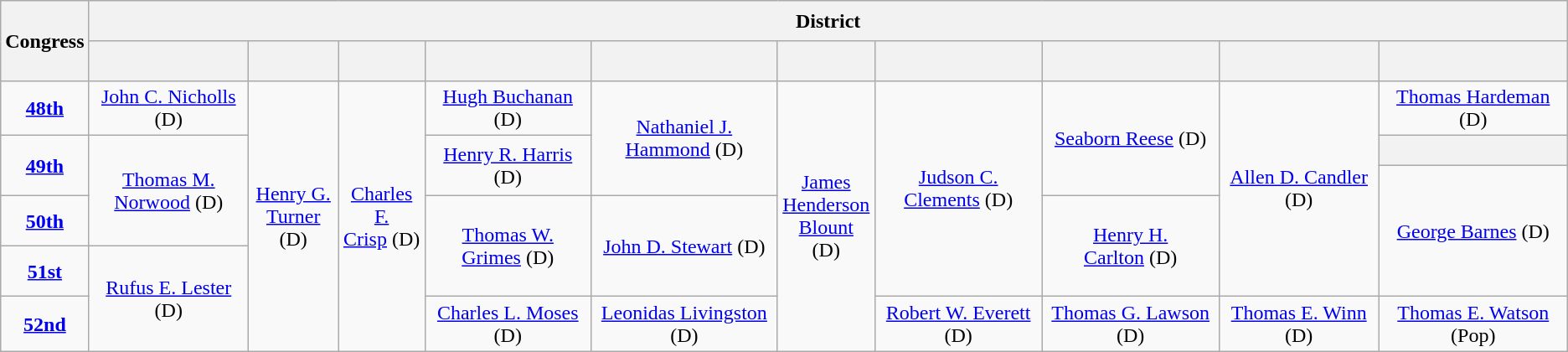<table class=wikitable style="text-align:center">
<tr style="height:2em">
<th rowspan=2>Congress</th>
<th colspan=10>District</th>
</tr>
<tr style="height:2em">
<th></th>
<th></th>
<th></th>
<th></th>
<th></th>
<th></th>
<th></th>
<th></th>
<th></th>
<th></th>
</tr>
<tr style="height:2.5em">
<td><strong><a href='#'>48th</a></strong> <small></small></td>
<td><a href='#'>John C. Nicholls</a> (D)</td>
<td rowspan="6" ><a href='#'>Henry G.<br>Turner</a> (D)</td>
<td rowspan="6" ><a href='#'>Charles F.<br>Crisp</a> (D)</td>
<td><a href='#'>Hugh Buchanan</a> (D)</td>
<td rowspan="3" ><a href='#'>Nathaniel J.<br>Hammond</a> (D)</td>
<td rowspan="6" ><a href='#'>James<br>Henderson<br>Blount</a> (D)</td>
<td rowspan="5" ><a href='#'>Judson C.<br>Clements</a> (D)</td>
<td rowspan="3" ><a href='#'>Seaborn Reese</a> (D)</td>
<td rowspan="5" ><a href='#'>Allen D. Candler</a> (D)</td>
<td><a href='#'>Thomas Hardeman</a> (D)</td>
</tr>
<tr style="height:1.5em">
<td rowspan=2><strong><a href='#'>49th</a></strong> <small></small></td>
<td rowspan="3" ><a href='#'>Thomas M.<br>Norwood</a> (D)</td>
<td rowspan=2 ><a href='#'>Henry R. Harris</a> (D)</td>
<th></th>
</tr>
<tr style="height:1.5em">
<td rowspan="3" ><a href='#'>George Barnes</a> (D)</td>
</tr>
<tr style="height:2.5em">
<td><strong><a href='#'>50th</a></strong> <small></small></td>
<td rowspan="2" ><a href='#'>Thomas W.<br>Grimes</a> (D)</td>
<td rowspan="2" ><a href='#'>John D. Stewart</a> (D)</td>
<td rowspan="2" ><a href='#'>Henry H.<br>Carlton</a> (D)</td>
</tr>
<tr style="height:2.5em">
<td><strong><a href='#'>51st</a></strong> <small></small></td>
<td rowspan="2" ><a href='#'>Rufus E. Lester</a> (D)</td>
</tr>
<tr style="height:2.5em">
<td><strong><a href='#'>52nd</a></strong> <small></small></td>
<td><a href='#'>Charles L. Moses</a> (D)</td>
<td><a href='#'>Leonidas Livingston</a> (D)</td>
<td><a href='#'>Robert W. Everett</a> (D)</td>
<td><a href='#'>Thomas G. Lawson</a> (D)</td>
<td><a href='#'>Thomas E. Winn</a> (D)</td>
<td><a href='#'>Thomas E. Watson</a> (Pop)</td>
</tr>
</table>
